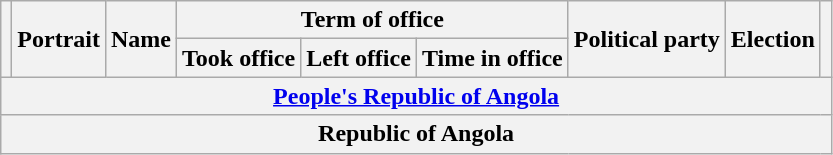<table class="wikitable" style="text-align:center">
<tr>
<th rowspan=2></th>
<th rowspan=2>Portrait</th>
<th rowspan=2>Name<br></th>
<th colspan=3>Term of office</th>
<th rowspan=2>Political party</th>
<th rowspan=2>Election</th>
<th rowspan=2></th>
</tr>
<tr>
<th>Took office</th>
<th>Left office</th>
<th>Time in office</th>
</tr>
<tr style="text-align:center;">
<th colspan=9><a href='#'>People's Republic of Angola</a><br>
</th>
</tr>
<tr style="text-align:center;">
<th colspan=9>Republic of Angola<br>
</th>
</tr>
</table>
